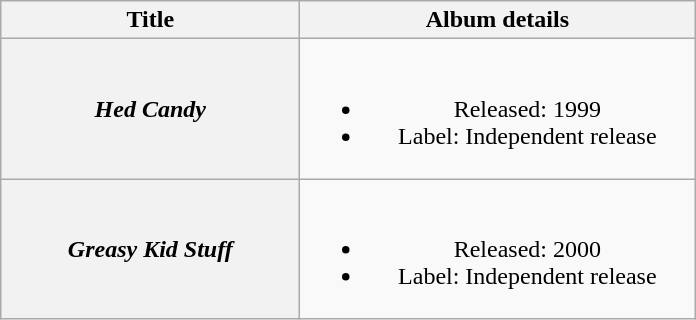<table class="wikitable plainrowheaders" style="text-align:center;">
<tr>
<th scope="col" style="width:12em;">Title</th>
<th scope="col" style="width:16em;">Album details</th>
</tr>
<tr>
<th scope="row"><em>Hed Candy</em></th>
<td><br><ul><li>Released: 1999</li><li>Label: Independent release</li></ul></td>
</tr>
<tr>
<th scope="row"><em>Greasy Kid Stuff</em></th>
<td><br><ul><li>Released: 2000</li><li>Label: Independent release</li></ul></td>
</tr>
</table>
